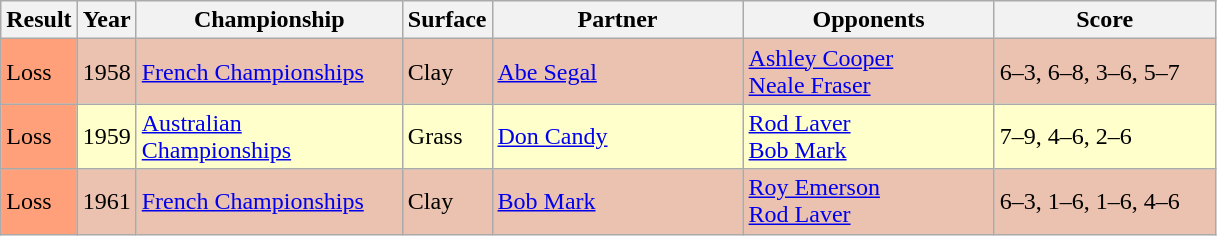<table class="sortable wikitable">
<tr>
<th style="width:40px">Result</th>
<th style="width:30px">Year</th>
<th style="width:170px">Championship</th>
<th style="width:50px">Surface</th>
<th style="width:160px">Partner</th>
<th style="width:160px">Opponents</th>
<th style="width:140px" class="unsortable">Score</th>
</tr>
<tr style="background:#ebc2af;">
<td style="background:#ffa07a;">Loss</td>
<td>1958</td>
<td><a href='#'>French Championships</a></td>
<td>Clay</td>
<td> <a href='#'>Abe Segal</a></td>
<td> <a href='#'>Ashley Cooper</a> <br>  <a href='#'>Neale Fraser</a></td>
<td>6–3, 6–8, 3–6, 5–7</td>
</tr>
<tr style="background:#ffc;">
<td style="background:#ffa07a;">Loss</td>
<td>1959</td>
<td><a href='#'>Australian Championships</a></td>
<td>Grass</td>
<td> <a href='#'>Don Candy</a></td>
<td> <a href='#'>Rod Laver</a><br>  <a href='#'>Bob Mark</a></td>
<td>7–9, 4–6, 2–6</td>
</tr>
<tr style="background:#ebc2af;">
<td style="background:#ffa07a;">Loss</td>
<td>1961</td>
<td><a href='#'>French Championships</a></td>
<td>Clay</td>
<td> <a href='#'>Bob Mark</a></td>
<td> <a href='#'>Roy Emerson</a><br> <a href='#'>Rod Laver</a></td>
<td>6–3, 1–6, 1–6, 4–6</td>
</tr>
</table>
